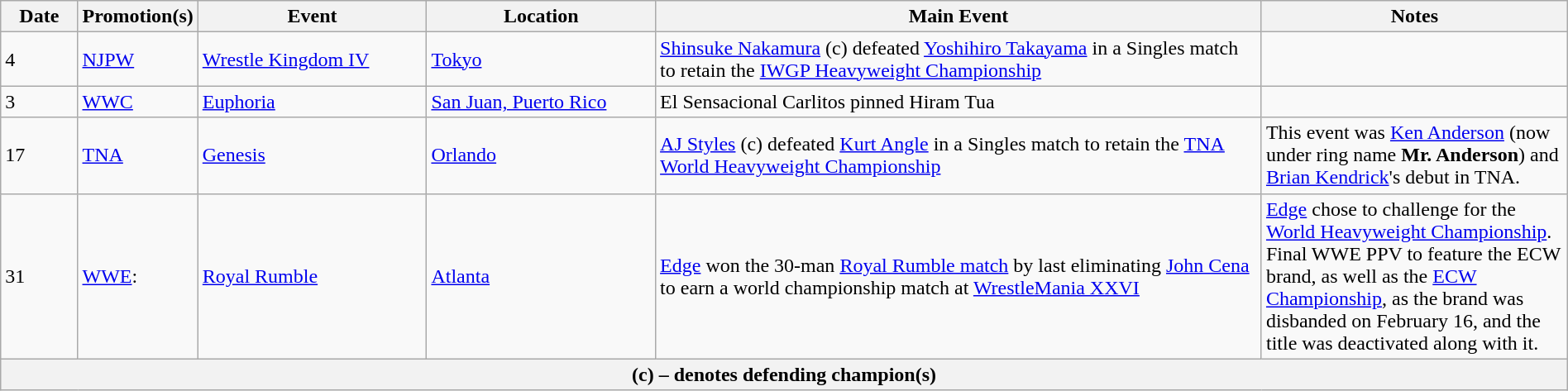<table class="wikitable" style="width:100%;">
<tr>
<th width=5%>Date</th>
<th width=5%>Promotion(s)</th>
<th style="width:15%;">Event</th>
<th style="width:15%;">Location</th>
<th style="width:40%;">Main Event</th>
<th style="width:20%;">Notes</th>
</tr>
<tr>
<td>4</td>
<td><a href='#'>NJPW</a></td>
<td><a href='#'>Wrestle Kingdom IV</a></td>
<td><a href='#'>Tokyo</a></td>
<td><a href='#'>Shinsuke Nakamura</a> (c) defeated <a href='#'>Yoshihiro Takayama</a> in a Singles match to retain the <a href='#'>IWGP Heavyweight Championship</a></td>
<td></td>
</tr>
<tr>
<td>3</td>
<td><a href='#'>WWC</a></td>
<td><a href='#'>Euphoria</a></td>
<td><a href='#'>San Juan, Puerto Rico</a></td>
<td>El Sensacional Carlitos pinned Hiram Tua</td>
<td></td>
</tr>
<tr>
<td>17</td>
<td><a href='#'>TNA</a></td>
<td><a href='#'>Genesis</a></td>
<td><a href='#'>Orlando</a></td>
<td><a href='#'>AJ Styles</a> (c) defeated <a href='#'>Kurt Angle</a> in a Singles match to retain the <a href='#'>TNA World Heavyweight Championship</a></td>
<td>This event was <a href='#'>Ken Anderson</a> (now under ring name <strong>Mr. Anderson</strong>) and <a href='#'>Brian Kendrick</a>'s debut in TNA.</td>
</tr>
<tr>
<td>31</td>
<td><a href='#'>WWE</a>:<br></td>
<td><a href='#'>Royal Rumble</a></td>
<td><a href='#'>Atlanta</a></td>
<td><a href='#'>Edge</a> won the 30-man <a href='#'>Royal Rumble match</a> by last eliminating <a href='#'>John Cena</a> to earn a world championship match at <a href='#'>WrestleMania XXVI</a></td>
<td><a href='#'>Edge</a> chose to challenge for the <a href='#'>World Heavyweight Championship</a>.<br>Final WWE PPV to feature the ECW brand, as well as the <a href='#'>ECW Championship</a>, as the brand was disbanded on February 16, and the title was deactivated along with it.</td>
</tr>
<tr>
<th colspan="6">(c) – denotes defending champion(s)</th>
</tr>
</table>
